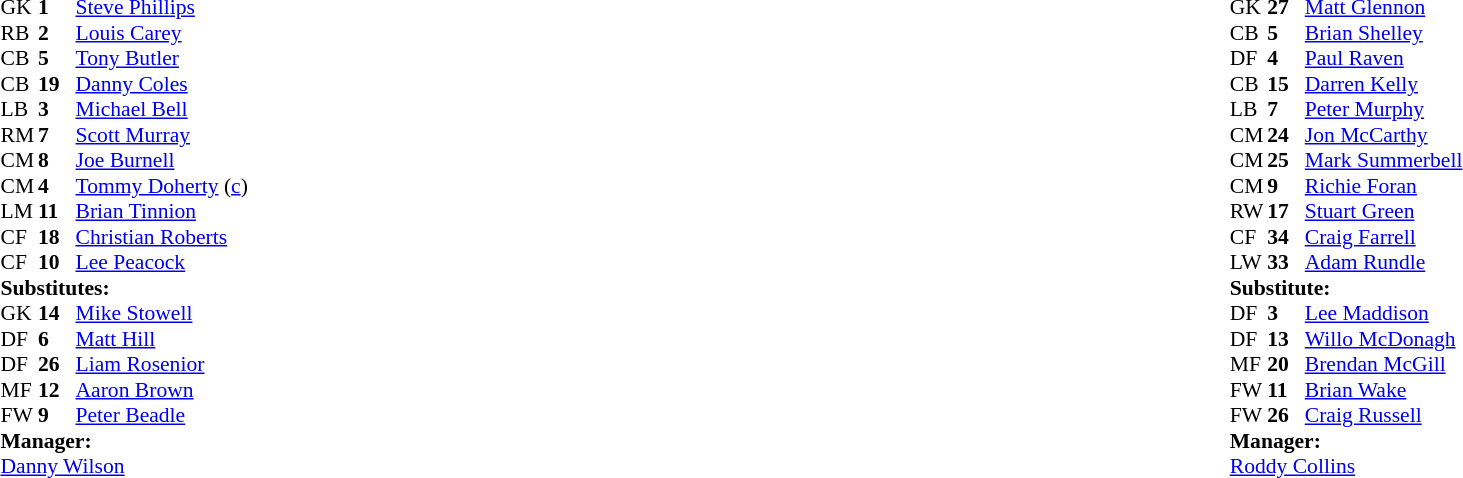<table width="100%">
<tr>
<td valign="top" width="50%"><br><table style="font-size: 90%" cellspacing="0" cellpadding="0">
<tr>
<td colspan="4"></td>
</tr>
<tr>
<th width="25"></th>
<th width="25"></th>
<th width="200"></th>
<th></th>
</tr>
<tr>
<td>GK</td>
<td><strong>1</strong></td>
<td><a href='#'>Steve Phillips</a></td>
</tr>
<tr>
<td>RB</td>
<td><strong>2</strong></td>
<td><a href='#'>Louis Carey</a></td>
</tr>
<tr>
<td>CB</td>
<td><strong>5</strong></td>
<td><a href='#'>Tony Butler</a></td>
</tr>
<tr>
<td>CB</td>
<td><strong>19</strong></td>
<td><a href='#'>Danny Coles</a></td>
</tr>
<tr>
<td>LB</td>
<td><strong>3</strong></td>
<td><a href='#'>Michael Bell</a></td>
<td></td>
</tr>
<tr>
<td>RM</td>
<td><strong>7</strong></td>
<td><a href='#'>Scott Murray</a></td>
</tr>
<tr>
<td>CM</td>
<td><strong>8</strong></td>
<td><a href='#'>Joe Burnell</a></td>
<td></td>
</tr>
<tr>
<td>CM</td>
<td><strong>4</strong></td>
<td><a href='#'>Tommy Doherty</a> (<a href='#'>c</a>)</td>
</tr>
<tr>
<td>LM</td>
<td><strong>11</strong></td>
<td><a href='#'>Brian Tinnion</a></td>
<td></td>
</tr>
<tr>
<td>CF</td>
<td><strong>18</strong></td>
<td><a href='#'>Christian Roberts</a></td>
<td></td>
</tr>
<tr>
<td>CF</td>
<td><strong>10</strong></td>
<td><a href='#'>Lee Peacock</a></td>
</tr>
<tr>
<td colspan=3><strong>Substitutes:</strong></td>
</tr>
<tr>
<td>GK</td>
<td><strong>14</strong></td>
<td><a href='#'>Mike Stowell</a></td>
</tr>
<tr>
<td>DF</td>
<td><strong>6</strong></td>
<td><a href='#'>Matt Hill</a></td>
<td></td>
</tr>
<tr>
<td>DF</td>
<td><strong>26</strong></td>
<td><a href='#'>Liam Rosenior</a></td>
<td></td>
</tr>
<tr>
<td>MF</td>
<td><strong>12</strong></td>
<td><a href='#'>Aaron Brown</a></td>
<td></td>
</tr>
<tr>
<td>FW</td>
<td><strong>9</strong></td>
<td><a href='#'>Peter Beadle</a></td>
</tr>
<tr>
<td colspan=4><strong>Manager:</strong></td>
</tr>
<tr>
<td colspan="4"><a href='#'>Danny Wilson</a></td>
</tr>
</table>
</td>
<td valign="top" width="50%"><br><table style="font-size: 90%" cellspacing="0" cellpadding="0" align="center">
<tr>
<td colspan="4"></td>
</tr>
<tr>
<th width="25"></th>
<th width="25"></th>
<th width="200"></th>
<th></th>
</tr>
<tr>
</tr>
<tr>
<td>GK</td>
<td><strong>27</strong></td>
<td><a href='#'>Matt Glennon</a></td>
</tr>
<tr>
<td>CB</td>
<td><strong>5</strong></td>
<td><a href='#'>Brian Shelley</a></td>
</tr>
<tr>
<td>DF</td>
<td><strong>4</strong></td>
<td><a href='#'>Paul Raven</a></td>
</tr>
<tr>
<td>CB</td>
<td><strong>15</strong></td>
<td><a href='#'>Darren Kelly</a></td>
<td></td>
<td></td>
</tr>
<tr>
<td>LB</td>
<td><strong>7</strong></td>
<td><a href='#'>Peter Murphy</a></td>
</tr>
<tr>
<td>CM</td>
<td><strong>24</strong></td>
<td><a href='#'>Jon McCarthy</a></td>
<td></td>
</tr>
<tr>
<td>CM</td>
<td><strong>25</strong></td>
<td><a href='#'>Mark Summerbell</a></td>
<td></td>
</tr>
<tr>
<td>CM</td>
<td><strong>9</strong></td>
<td><a href='#'>Richie Foran</a></td>
<td></td>
</tr>
<tr>
<td>RW</td>
<td><strong>17</strong></td>
<td><a href='#'>Stuart Green</a></td>
</tr>
<tr>
<td>CF</td>
<td><strong>34</strong></td>
<td><a href='#'>Craig Farrell</a></td>
<td></td>
</tr>
<tr>
<td>LW</td>
<td><strong>33</strong></td>
<td><a href='#'>Adam Rundle</a></td>
</tr>
<tr>
<td colspan=4><strong>Substitute:</strong></td>
</tr>
<tr>
<td>DF</td>
<td><strong>3</strong></td>
<td><a href='#'>Lee Maddison</a></td>
<td></td>
</tr>
<tr>
<td>DF</td>
<td><strong>13</strong></td>
<td><a href='#'>Willo McDonagh</a></td>
<td></td>
</tr>
<tr>
<td>MF</td>
<td><strong>20</strong></td>
<td><a href='#'>Brendan McGill</a></td>
</tr>
<tr>
<td>FW</td>
<td><strong>11</strong></td>
<td><a href='#'>Brian Wake</a></td>
<td></td>
</tr>
<tr>
<td>FW</td>
<td><strong>26</strong></td>
<td><a href='#'>Craig Russell</a></td>
</tr>
<tr>
<td colspan=4><strong>Manager:</strong></td>
</tr>
<tr>
<td colspan="4"><a href='#'>Roddy Collins</a></td>
</tr>
</table>
</td>
</tr>
</table>
